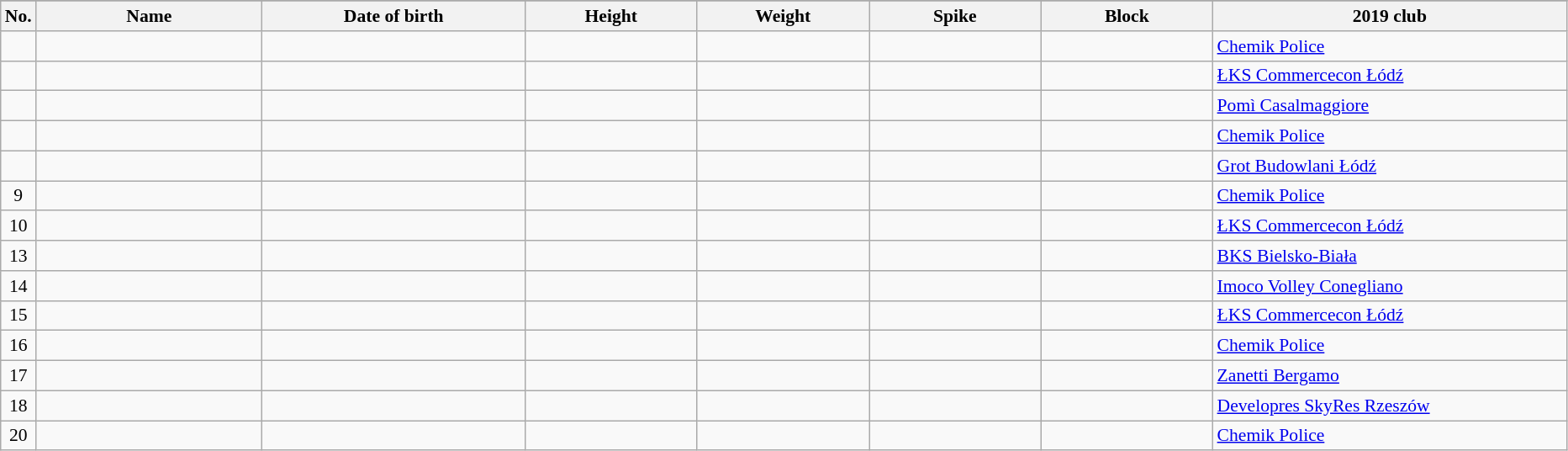<table class="wikitable sortable" style="font-size:90%; text-align:center;">
<tr>
</tr>
<tr>
<th>No.</th>
<th style="width:12em">Name</th>
<th style="width:14em">Date of birth</th>
<th style="width:9em">Height</th>
<th style="width:9em">Weight</th>
<th style="width:9em">Spike</th>
<th style="width:9em">Block</th>
<th style="width:19em">2019 club</th>
</tr>
<tr>
<td></td>
<td align=left></td>
<td align=right></td>
<td></td>
<td></td>
<td></td>
<td></td>
<td align=left> <a href='#'>Chemik Police</a></td>
</tr>
<tr>
<td></td>
<td align=left></td>
<td align=right></td>
<td></td>
<td></td>
<td></td>
<td></td>
<td align=left> <a href='#'>ŁKS Commercecon Łódź</a></td>
</tr>
<tr>
<td></td>
<td align=left></td>
<td align=right></td>
<td></td>
<td></td>
<td></td>
<td></td>
<td align=left> <a href='#'>Pomì Casalmaggiore</a></td>
</tr>
<tr>
<td></td>
<td align=left></td>
<td align=right></td>
<td></td>
<td></td>
<td></td>
<td></td>
<td align=left> <a href='#'>Chemik Police</a></td>
</tr>
<tr>
<td></td>
<td align=left></td>
<td align=right></td>
<td></td>
<td></td>
<td></td>
<td></td>
<td align=left> <a href='#'>Grot Budowlani Łódź</a></td>
</tr>
<tr>
<td>9</td>
<td align=left></td>
<td align=right></td>
<td></td>
<td></td>
<td></td>
<td></td>
<td align=left> <a href='#'>Chemik Police</a></td>
</tr>
<tr>
<td>10</td>
<td align=left></td>
<td align=right></td>
<td></td>
<td></td>
<td></td>
<td></td>
<td align=left> <a href='#'>ŁKS Commercecon Łódź</a></td>
</tr>
<tr>
<td>13</td>
<td align=left></td>
<td align=right></td>
<td></td>
<td></td>
<td></td>
<td></td>
<td align=left> <a href='#'>BKS Bielsko-Biała</a></td>
</tr>
<tr>
<td>14</td>
<td align=left></td>
<td align=right></td>
<td></td>
<td></td>
<td></td>
<td></td>
<td align=left> <a href='#'>Imoco Volley Conegliano</a></td>
</tr>
<tr>
<td>15</td>
<td align=left></td>
<td align=right></td>
<td></td>
<td></td>
<td></td>
<td></td>
<td align=left> <a href='#'>ŁKS Commercecon Łódź</a></td>
</tr>
<tr>
<td>16</td>
<td align=left></td>
<td align=right></td>
<td></td>
<td></td>
<td></td>
<td></td>
<td align=left> <a href='#'>Chemik Police</a></td>
</tr>
<tr>
<td>17</td>
<td align=left></td>
<td align=right></td>
<td></td>
<td></td>
<td></td>
<td></td>
<td align=left> <a href='#'>Zanetti Bergamo</a></td>
</tr>
<tr>
<td>18</td>
<td align=left></td>
<td align=right></td>
<td></td>
<td></td>
<td></td>
<td></td>
<td align=left> <a href='#'>Developres SkyRes Rzeszów</a></td>
</tr>
<tr>
<td>20</td>
<td align=left></td>
<td align=right></td>
<td></td>
<td></td>
<td></td>
<td></td>
<td align=left> <a href='#'>Chemik Police</a></td>
</tr>
</table>
